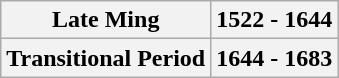<table class="wikitable">
<tr>
<th>Late Ming</th>
<th>1522 - 1644</th>
</tr>
<tr>
<th><strong>Transitional Period</strong></th>
<th><strong>1644 - 1683</strong></th>
</tr>
</table>
